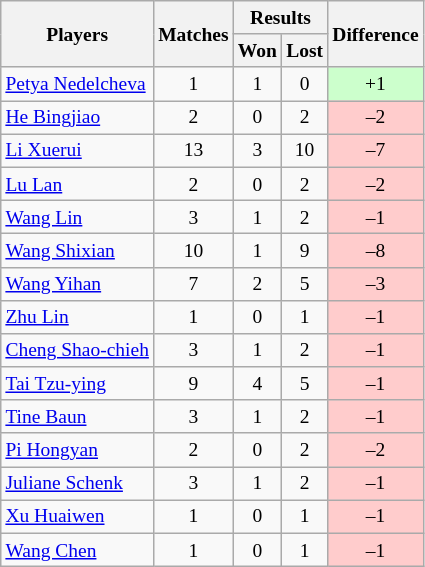<table class=wikitable style="text-align:center; font-size:small">
<tr>
<th rowspan="2">Players</th>
<th rowspan="2">Matches</th>
<th colspan="2">Results</th>
<th rowspan="2">Difference</th>
</tr>
<tr>
<th>Won</th>
<th>Lost</th>
</tr>
<tr>
<td align="left"> <a href='#'>Petya Nedelcheva</a></td>
<td>1</td>
<td>1</td>
<td>0</td>
<td bgcolor="#ccffcc">+1</td>
</tr>
<tr>
<td align="left"> <a href='#'>He Bingjiao</a></td>
<td>2</td>
<td>0</td>
<td>2</td>
<td bgcolor="#ffcccc">–2</td>
</tr>
<tr>
<td align="left"> <a href='#'>Li Xuerui</a></td>
<td>13</td>
<td>3</td>
<td>10</td>
<td bgcolor="#ffcccc">–7</td>
</tr>
<tr>
<td align="left"> <a href='#'>Lu Lan</a></td>
<td>2</td>
<td>0</td>
<td>2</td>
<td bgcolor="#ffcccc">–2</td>
</tr>
<tr>
<td align="left"> <a href='#'>Wang Lin</a></td>
<td>3</td>
<td>1</td>
<td>2</td>
<td bgcolor="#ffcccc">–1</td>
</tr>
<tr>
<td align="left"> <a href='#'>Wang Shixian</a></td>
<td>10</td>
<td>1</td>
<td>9</td>
<td bgcolor="#ffcccc">–8</td>
</tr>
<tr>
<td align="left"> <a href='#'>Wang Yihan</a></td>
<td>7</td>
<td>2</td>
<td>5</td>
<td bgcolor="#ffcccc">–3</td>
</tr>
<tr>
<td align="left"> <a href='#'>Zhu Lin</a></td>
<td>1</td>
<td>0</td>
<td>1</td>
<td bgcolor="#ffcccc">–1</td>
</tr>
<tr>
<td align="left"> <a href='#'>Cheng Shao-chieh</a></td>
<td>3</td>
<td>1</td>
<td>2</td>
<td bgcolor="#ffcccc">–1</td>
</tr>
<tr>
<td align="left"> <a href='#'>Tai Tzu-ying</a></td>
<td>9</td>
<td>4</td>
<td>5</td>
<td bgcolor="#ffcccc">–1</td>
</tr>
<tr>
<td align="left"> <a href='#'>Tine Baun</a></td>
<td>3</td>
<td>1</td>
<td>2</td>
<td bgcolor="#ffcccc">–1</td>
</tr>
<tr>
<td align="left"> <a href='#'>Pi Hongyan</a></td>
<td>2</td>
<td>0</td>
<td>2</td>
<td bgcolor="#ffcccc">–2</td>
</tr>
<tr>
<td align="left"> <a href='#'>Juliane Schenk</a></td>
<td>3</td>
<td>1</td>
<td>2</td>
<td bgcolor="#ffcccc">–1</td>
</tr>
<tr>
<td align="left"> <a href='#'>Xu Huaiwen</a></td>
<td>1</td>
<td>0</td>
<td>1</td>
<td bgcolor="#ffcccc">–1</td>
</tr>
<tr>
<td align="left"> <a href='#'>Wang Chen</a></td>
<td>1</td>
<td>0</td>
<td>1</td>
<td bgcolor="#ffcccc">–1</td>
</tr>
</table>
